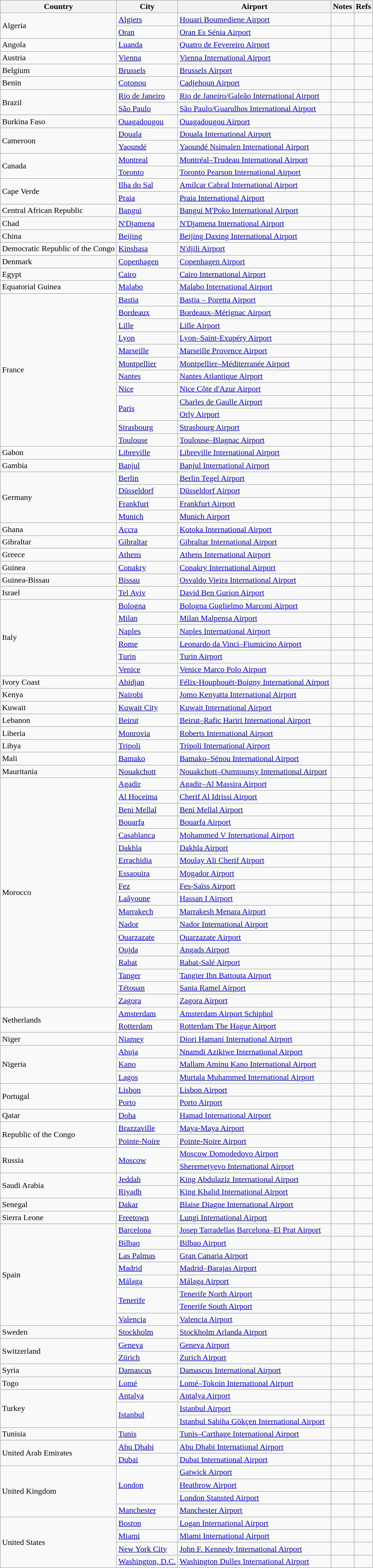<table class="wikitable sortable">
<tr>
<th>Country</th>
<th>City</th>
<th>Airport</th>
<th>Notes</th>
<th class="unsortable">Refs</th>
</tr>
<tr>
<td rowspan="2">Algeria</td>
<td><a href='#'>Algiers</a></td>
<td><a href='#'>Houari Boumediene Airport</a></td>
<td></td>
<td align=center></td>
</tr>
<tr>
<td><a href='#'>Oran</a></td>
<td><a href='#'>Oran Es Sénia Airport</a></td>
<td></td>
<td align=center></td>
</tr>
<tr>
<td>Angola</td>
<td><a href='#'>Luanda</a></td>
<td><a href='#'>Quatro de Fevereiro Airport</a></td>
<td align=center></td>
<td align=center></td>
</tr>
<tr>
<td>Austria</td>
<td><a href='#'>Vienna</a></td>
<td><a href='#'>Vienna International Airport</a></td>
<td></td>
<td align=center></td>
</tr>
<tr>
<td>Belgium</td>
<td><a href='#'>Brussels</a></td>
<td><a href='#'>Brussels Airport</a></td>
<td align=center></td>
<td align=center></td>
</tr>
<tr>
<td>Benin</td>
<td><a href='#'>Cotonou</a></td>
<td><a href='#'>Cadjehoun Airport</a></td>
<td align=center></td>
<td align=center></td>
</tr>
<tr>
<td rowspan="2">Brazil</td>
<td><a href='#'>Rio de Janeiro</a></td>
<td><a href='#'>Rio de Janeiro/Galeão International Airport</a></td>
<td></td>
<td align=center></td>
</tr>
<tr>
<td><a href='#'>São Paulo</a></td>
<td><a href='#'>São Paulo/Guarulhos International Airport</a></td>
<td align=center></td>
<td align=center></td>
</tr>
<tr>
<td>Burkina Faso</td>
<td><a href='#'>Ouagadougou</a></td>
<td><a href='#'>Ouagadougou Airport</a></td>
<td align=center></td>
<td align=center></td>
</tr>
<tr>
<td rowspan="2">Cameroon</td>
<td><a href='#'>Douala</a></td>
<td><a href='#'>Douala International Airport</a></td>
<td align=center></td>
<td align=center></td>
</tr>
<tr>
<td><a href='#'>Yaoundé</a></td>
<td><a href='#'>Yaoundé Nsimalen International Airport</a></td>
<td align=center></td>
<td align=center></td>
</tr>
<tr>
<td rowspan="2">Canada</td>
<td><a href='#'>Montreal</a></td>
<td><a href='#'>Montréal–Trudeau International Airport</a></td>
<td align=center></td>
<td align=center></td>
</tr>
<tr>
<td><a href='#'>Toronto</a></td>
<td><a href='#'>Toronto Pearson International Airport</a></td>
<td align=center></td>
<td align=center></td>
</tr>
<tr>
<td rowspan="2">Cape Verde</td>
<td><a href='#'>Ilha do Sal</a></td>
<td><a href='#'>Amílcar Cabral International Airport</a></td>
<td></td>
<td align=center></td>
</tr>
<tr>
<td><a href='#'>Praia</a></td>
<td><a href='#'>Praia International Airport</a></td>
<td align=center></td>
<td align=center></td>
</tr>
<tr>
<td>Central African Republic</td>
<td><a href='#'>Bangui</a></td>
<td><a href='#'>Bangui M'Poko International Airport</a></td>
<td align=center></td>
<td align=center></td>
</tr>
<tr>
<td>Chad</td>
<td><a href='#'>N'Djamena</a></td>
<td><a href='#'>N'Djamena International Airport</a></td>
<td></td>
<td align=center></td>
</tr>
<tr>
<td>China</td>
<td><a href='#'>Beijing</a></td>
<td><a href='#'>Beijing Daxing International Airport</a></td>
<td></td>
<td align=center></td>
</tr>
<tr>
<td>Democratic Republic of the Congo</td>
<td><a href='#'>Kinshasa</a></td>
<td><a href='#'>N'djili Airport</a></td>
<td align=center></td>
<td align=center></td>
</tr>
<tr>
<td>Denmark</td>
<td><a href='#'>Copenhagen</a></td>
<td><a href='#'>Copenhagen Airport</a></td>
<td></td>
<td align=center></td>
</tr>
<tr>
<td>Egypt</td>
<td><a href='#'>Cairo</a></td>
<td><a href='#'>Cairo International Airport</a></td>
<td align=center></td>
<td align=center></td>
</tr>
<tr>
<td>Equatorial Guinea</td>
<td><a href='#'>Malabo</a></td>
<td><a href='#'>Malabo International Airport</a></td>
<td align=center></td>
<td align=center></td>
</tr>
<tr>
<td rowspan="12">France</td>
<td><a href='#'>Bastia</a></td>
<td><a href='#'>Bastia – Poretta Airport</a></td>
<td></td>
<td align=center></td>
</tr>
<tr>
<td><a href='#'>Bordeaux</a></td>
<td><a href='#'>Bordeaux–Mérignac Airport</a></td>
<td align=center></td>
<td align=center></td>
</tr>
<tr>
<td><a href='#'>Lille</a></td>
<td><a href='#'>Lille Airport</a></td>
<td></td>
<td align=center></td>
</tr>
<tr>
<td><a href='#'>Lyon</a></td>
<td><a href='#'>Lyon–Saint-Exupéry Airport</a></td>
<td align=center></td>
<td align=center></td>
</tr>
<tr>
<td><a href='#'>Marseille</a></td>
<td><a href='#'>Marseille Provence Airport</a></td>
<td align=center></td>
<td align=center></td>
</tr>
<tr>
<td><a href='#'>Montpellier</a></td>
<td><a href='#'>Montpellier–Méditerranée Airport</a></td>
<td align=center></td>
<td align=center></td>
</tr>
<tr>
<td><a href='#'>Nantes</a></td>
<td><a href='#'>Nantes Atlantique Airport</a></td>
<td align=center></td>
<td align=center></td>
</tr>
<tr>
<td><a href='#'>Nice</a></td>
<td><a href='#'>Nice Côte d'Azur Airport</a></td>
<td align=center></td>
<td align=center></td>
</tr>
<tr>
<td rowspan="2"><a href='#'>Paris</a></td>
<td><a href='#'>Charles de Gaulle Airport</a></td>
<td align=center></td>
<td align=center></td>
</tr>
<tr>
<td><a href='#'>Orly Airport</a></td>
<td></td>
<td align=center></td>
</tr>
<tr>
<td><a href='#'>Strasbourg</a></td>
<td><a href='#'>Strasbourg Airport</a></td>
<td align=center></td>
<td align=center></td>
</tr>
<tr>
<td><a href='#'>Toulouse</a></td>
<td><a href='#'>Toulouse–Blagnac Airport</a></td>
<td align=center></td>
<td align=center></td>
</tr>
<tr>
<td>Gabon</td>
<td><a href='#'>Libreville</a></td>
<td><a href='#'>Libreville International Airport</a></td>
<td align=center></td>
<td align=center></td>
</tr>
<tr>
<td>Gambia</td>
<td><a href='#'>Banjul</a></td>
<td><a href='#'>Banjul International Airport</a></td>
<td align=center></td>
<td align=center></td>
</tr>
<tr>
<td rowspan="4">Germany</td>
<td><a href='#'>Berlin</a></td>
<td><a href='#'>Berlin Tegel Airport</a></td>
<td></td>
<td align=center></td>
</tr>
<tr>
<td><a href='#'>Düsseldorf</a></td>
<td><a href='#'>Düsseldorf Airport</a></td>
<td align=center></td>
<td align=center></td>
</tr>
<tr>
<td><a href='#'>Frankfurt</a></td>
<td><a href='#'>Frankfurt Airport</a></td>
<td align=center></td>
<td align=center></td>
</tr>
<tr>
<td><a href='#'>Munich</a></td>
<td><a href='#'>Munich Airport</a></td>
<td></td>
<td align=center></td>
</tr>
<tr>
<td>Ghana</td>
<td><a href='#'>Accra</a></td>
<td><a href='#'>Kotoka International Airport</a></td>
<td align=center></td>
<td align=center></td>
</tr>
<tr>
<td>Gibraltar</td>
<td><a href='#'>Gibraltar</a></td>
<td><a href='#'>Gibraltar International Airport</a></td>
<td></td>
<td align=center></td>
</tr>
<tr>
<td>Greece</td>
<td><a href='#'>Athens</a></td>
<td><a href='#'>Athens International Airport</a></td>
<td></td>
<td align=center></td>
</tr>
<tr>
<td>Guinea</td>
<td><a href='#'>Conakry</a></td>
<td><a href='#'>Conakry International Airport</a></td>
<td align=center></td>
<td align=center></td>
</tr>
<tr>
<td>Guinea-Bissau</td>
<td><a href='#'>Bissau</a></td>
<td><a href='#'>Osvaldo Vieira International Airport</a></td>
<td align=center></td>
<td align=center></td>
</tr>
<tr>
<td>Israel</td>
<td><a href='#'>Tel Aviv</a></td>
<td><a href='#'>David Ben Gurion Airport</a></td>
<td></td>
<td align=center></td>
</tr>
<tr>
<td rowspan="6">Italy</td>
<td><a href='#'>Bologna</a></td>
<td><a href='#'>Bologna Guglielmo Marconi Airport</a></td>
<td align=center></td>
<td align=center></td>
</tr>
<tr>
<td><a href='#'>Milan</a></td>
<td><a href='#'>Milan Malpensa Airport</a></td>
<td align=center></td>
<td align=center></td>
</tr>
<tr>
<td><a href='#'>Naples</a></td>
<td><a href='#'>Naples International Airport</a></td>
<td align=center></td>
<td align=center></td>
</tr>
<tr>
<td><a href='#'>Rome</a></td>
<td><a href='#'>Leonardo da Vinci–Fiumicino Airport</a></td>
<td align=center></td>
<td align=center></td>
</tr>
<tr>
<td><a href='#'>Turin</a></td>
<td><a href='#'>Turin Airport</a></td>
<td align=center></td>
<td align=center></td>
</tr>
<tr>
<td><a href='#'>Venice</a></td>
<td><a href='#'>Venice Marco Polo Airport</a></td>
<td align=center></td>
<td align=center></td>
</tr>
<tr>
<td>Ivory Coast</td>
<td><a href='#'>Abidjan</a></td>
<td><a href='#'>Félix-Houphouët-Boigny International Airport</a></td>
<td align=center></td>
<td align=center></td>
</tr>
<tr>
<td>Kenya</td>
<td><a href='#'>Nairobi</a></td>
<td><a href='#'>Jomo Kenyatta International Airport</a></td>
<td></td>
<td align=center></td>
</tr>
<tr>
<td>Kuwait</td>
<td><a href='#'>Kuwait City</a></td>
<td><a href='#'>Kuwait International Airport</a></td>
<td></td>
<td align=center></td>
</tr>
<tr>
<td>Lebanon</td>
<td><a href='#'>Beirut</a></td>
<td><a href='#'>Beirut–Rafic Hariri International Airport</a></td>
<td></td>
<td align=center></td>
</tr>
<tr>
<td>Liberia</td>
<td><a href='#'>Monrovia</a></td>
<td><a href='#'>Roberts International Airport</a></td>
<td align=center></td>
<td align=center></td>
</tr>
<tr>
<td>Libya</td>
<td><a href='#'>Tripoli</a></td>
<td><a href='#'>Tripoli International Airport</a></td>
<td></td>
<td align=center></td>
</tr>
<tr>
<td>Mali</td>
<td><a href='#'>Bamako</a></td>
<td><a href='#'>Bamako–Sénou International Airport</a></td>
<td align=center></td>
<td align=center></td>
</tr>
<tr>
<td>Mauritania</td>
<td><a href='#'>Nouakchott</a></td>
<td><a href='#'>Nouakchott–Oumtounsy International Airport</a></td>
<td align=center></td>
<td align=center></td>
</tr>
<tr>
<td rowspan="18">Morocco</td>
<td><a href='#'>Agadir</a></td>
<td><a href='#'>Agadir–Al Massira Airport</a></td>
<td align=center></td>
<td align=center></td>
</tr>
<tr>
<td><a href='#'>Al Hoceima</a></td>
<td><a href='#'>Cherif Al Idrissi Airport</a></td>
<td align=center></td>
<td align=center></td>
</tr>
<tr>
<td><a href='#'>Beni Mellal</a></td>
<td><a href='#'>Beni Mellal Airport</a></td>
<td align=center></td>
<td align=center></td>
</tr>
<tr>
<td><a href='#'>Bouarfa</a></td>
<td><a href='#'>Bouarfa Airport</a></td>
<td></td>
<td align=center></td>
</tr>
<tr>
<td><a href='#'>Casablanca</a></td>
<td><a href='#'>Mohammed V International Airport</a></td>
<td></td>
<td align=center></td>
</tr>
<tr>
<td><a href='#'>Dakhla</a></td>
<td><a href='#'>Dakhla Airport</a></td>
<td align=center></td>
<td align=center></td>
</tr>
<tr>
<td><a href='#'>Errachidia</a></td>
<td><a href='#'>Moulay Ali Cherif Airport</a></td>
<td align=center></td>
<td align=center></td>
</tr>
<tr>
<td><a href='#'>Essaouira</a></td>
<td><a href='#'>Mogador Airport</a></td>
<td></td>
<td align=center></td>
</tr>
<tr>
<td><a href='#'>Fez</a></td>
<td><a href='#'>Fes-Saïss Airport</a></td>
<td align=center></td>
<td align=center></td>
</tr>
<tr>
<td><a href='#'>Laâyoune</a></td>
<td><a href='#'>Hassan I Airport</a></td>
<td align=center></td>
<td align=center></td>
</tr>
<tr>
<td><a href='#'>Marrakech</a></td>
<td><a href='#'>Marrakesh Menara Airport</a></td>
<td></td>
<td align=center></td>
</tr>
<tr>
<td><a href='#'>Nador</a></td>
<td><a href='#'>Nador International Airport</a></td>
<td align=center></td>
<td align=center></td>
</tr>
<tr>
<td><a href='#'>Ouarzazate</a></td>
<td><a href='#'>Ouarzazate Airport</a></td>
<td align=center></td>
<td align=center></td>
</tr>
<tr>
<td><a href='#'>Oujda</a></td>
<td><a href='#'>Angads Airport</a></td>
<td align=center></td>
<td align=center></td>
</tr>
<tr>
<td><a href='#'>Rabat</a></td>
<td><a href='#'>Rabat-Salé Airport</a></td>
<td align=center></td>
<td align=center></td>
</tr>
<tr>
<td><a href='#'>Tanger</a></td>
<td><a href='#'>Tangier Ibn Battouta Airport</a></td>
<td></td>
<td align=center></td>
</tr>
<tr>
<td><a href='#'>Tétouan</a></td>
<td><a href='#'>Sania Ramel Airport</a></td>
<td align=center></td>
<td align=center></td>
</tr>
<tr>
<td><a href='#'>Zagora</a></td>
<td><a href='#'>Zagora Airport</a></td>
<td align=center></td>
<td align=center></td>
</tr>
<tr>
<td rowspan="2">Netherlands</td>
<td><a href='#'>Amsterdam</a></td>
<td><a href='#'>Amsterdam Airport Schiphol</a></td>
<td align=center></td>
<td align=center></td>
</tr>
<tr>
<td><a href='#'>Rotterdam</a></td>
<td><a href='#'>Rotterdam The Hague Airport</a></td>
<td align=center></td>
<td align=center></td>
</tr>
<tr>
<td>Niger</td>
<td><a href='#'>Niamey</a></td>
<td><a href='#'>Diori Hamani International Airport</a></td>
<td align=center></td>
<td align=center></td>
</tr>
<tr>
<td rowspan="3">Nigeria</td>
<td><a href='#'>Abuja</a></td>
<td><a href='#'>Nnamdi Azikiwe International Airport</a></td>
<td></td>
<td align=center></td>
</tr>
<tr>
<td><a href='#'>Kano</a></td>
<td><a href='#'>Mallam Aminu Kano International Airport</a></td>
<td></td>
<td align=center></td>
</tr>
<tr>
<td><a href='#'>Lagos</a></td>
<td><a href='#'>Murtala Muhammed International Airport</a></td>
<td align=center></td>
<td align=center></td>
</tr>
<tr>
<td rowspan="2">Portugal</td>
<td><a href='#'>Lisbon</a></td>
<td><a href='#'>Lisbon Airport</a></td>
<td align=center></td>
<td align=center></td>
</tr>
<tr>
<td><a href='#'>Porto</a></td>
<td><a href='#'>Porto Airport</a></td>
<td align=center></td>
<td align=center></td>
</tr>
<tr>
<td>Qatar</td>
<td><a href='#'>Doha</a></td>
<td><a href='#'>Hamad International Airport</a></td>
<td align=center></td>
<td align=center></td>
</tr>
<tr>
<td rowspan="2">Republic of the Congo</td>
<td><a href='#'>Brazzaville</a></td>
<td><a href='#'>Maya-Maya Airport</a></td>
<td align=center></td>
<td align=center></td>
</tr>
<tr>
<td><a href='#'>Pointe-Noire</a></td>
<td><a href='#'>Pointe-Noire Airport</a></td>
<td></td>
<td align=center></td>
</tr>
<tr>
<td rowspan="2">Russia</td>
<td rowspan="2"><a href='#'>Moscow</a></td>
<td><a href='#'>Moscow Domodedovo Airport</a></td>
<td></td>
<td align=center></td>
</tr>
<tr>
<td><a href='#'>Sheremetyevo International Airport</a></td>
<td></td>
<td align=center></td>
</tr>
<tr>
<td rowspan="2">Saudi Arabia</td>
<td><a href='#'>Jeddah</a></td>
<td><a href='#'>King Abdulaziz International Airport</a></td>
<td align=center></td>
<td align=center></td>
</tr>
<tr>
<td><a href='#'>Riyadh</a></td>
<td><a href='#'>King Khalid International Airport</a></td>
<td align=center></td>
<td align=center></td>
</tr>
<tr>
<td>Senegal</td>
<td><a href='#'>Dakar</a></td>
<td><a href='#'>Blaise Diagne International Airport</a></td>
<td align=center></td>
<td align=center></td>
</tr>
<tr>
<td>Sierra Leone</td>
<td><a href='#'>Freetown</a></td>
<td><a href='#'>Lungi International Airport</a></td>
<td align=center></td>
<td align=center></td>
</tr>
<tr>
<td rowspan="8">Spain</td>
<td><a href='#'>Barcelona</a></td>
<td><a href='#'>Josep Tarradellas Barcelona–El Prat Airport</a></td>
<td align=center></td>
<td align=center></td>
</tr>
<tr>
<td><a href='#'>Bilbao</a></td>
<td><a href='#'>Bilbao Airport</a></td>
<td></td>
<td align=center></td>
</tr>
<tr>
<td><a href='#'>Las Palmas</a></td>
<td><a href='#'>Gran Canaria Airport</a></td>
<td align=center></td>
<td align=center></td>
</tr>
<tr>
<td><a href='#'>Madrid</a></td>
<td><a href='#'>Madrid–Barajas Airport</a></td>
<td align=center></td>
<td align=center></td>
</tr>
<tr>
<td><a href='#'>Málaga</a></td>
<td><a href='#'>Málaga Airport</a></td>
<td align=center></td>
<td align=center></td>
</tr>
<tr>
<td rowspan="2"><a href='#'>Tenerife</a></td>
<td><a href='#'>Tenerife North Airport</a></td>
<td></td>
<td align=center></td>
</tr>
<tr>
<td><a href='#'>Tenerife South Airport</a></td>
<td align=center></td>
<td align=center></td>
</tr>
<tr>
<td><a href='#'>Valencia</a></td>
<td><a href='#'>Valencia Airport</a></td>
<td align=center></td>
<td align=center></td>
</tr>
<tr>
<td>Sweden</td>
<td><a href='#'>Stockholm</a></td>
<td><a href='#'>Stockholm Arlanda Airport</a></td>
<td></td>
<td align=center></td>
</tr>
<tr>
<td rowspan="2">Switzerland</td>
<td><a href='#'>Geneva</a></td>
<td><a href='#'>Geneva Airport</a></td>
<td align=center></td>
<td align=center></td>
</tr>
<tr>
<td><a href='#'>Zürich</a></td>
<td><a href='#'>Zurich Airport</a></td>
<td></td>
<td align=center></td>
</tr>
<tr>
<td>Syria</td>
<td><a href='#'>Damascus</a></td>
<td><a href='#'>Damascus International Airport</a></td>
<td></td>
<td align=center></td>
</tr>
<tr>
<td>Togo</td>
<td><a href='#'>Lomé</a></td>
<td><a href='#'>Lomé–Tokoin International Airport</a></td>
<td align=center></td>
<td align=center></td>
</tr>
<tr>
<td rowspan="3">Turkey</td>
<td><a href='#'>Antalya</a></td>
<td><a href='#'>Antalya Airport</a></td>
<td></td>
<td align=center></td>
</tr>
<tr>
<td rowspan="2"><a href='#'>Istanbul</a></td>
<td><a href='#'>Istanbul Airport</a></td>
<td align=center></td>
<td align=center></td>
</tr>
<tr>
<td><a href='#'>Istanbul Sabiha Gökçen International Airport</a></td>
<td></td>
<td align=center></td>
</tr>
<tr>
<td>Tunisia</td>
<td><a href='#'>Tunis</a></td>
<td><a href='#'>Tunis–Carthage International Airport</a></td>
<td align=center></td>
<td align=center></td>
</tr>
<tr>
<td rowspan="2">United Arab Emirates</td>
<td><a href='#'>Abu Dhabi</a></td>
<td><a href='#'>Abu Dhabi International Airport</a></td>
<td></td>
<td align=center></td>
</tr>
<tr>
<td><a href='#'>Dubai</a></td>
<td><a href='#'>Dubai International Airport</a></td>
<td align=center></td>
<td align=center></td>
</tr>
<tr>
<td rowspan="4">United Kingdom</td>
<td rowspan="3"><a href='#'>London</a></td>
<td><a href='#'>Gatwick Airport</a></td>
<td align=center></td>
<td align=center></td>
</tr>
<tr>
<td><a href='#'>Heathrow Airport</a></td>
<td align=center></td>
<td align=center></td>
</tr>
<tr>
<td><a href='#'>London Stansted Airport</a></td>
<td></td>
<td align=center></td>
</tr>
<tr>
<td><a href='#'>Manchester</a></td>
<td><a href='#'>Manchester Airport</a></td>
<td align=center></td>
<td align=center></td>
</tr>
<tr>
<td rowspan="4">United States</td>
<td><a href='#'>Boston</a></td>
<td><a href='#'>Logan International Airport</a></td>
<td></td>
<td align=center></td>
</tr>
<tr>
<td><a href='#'>Miami</a></td>
<td><a href='#'>Miami International Airport</a></td>
<td align=center></td>
<td align=center></td>
</tr>
<tr>
<td><a href='#'>New York City</a></td>
<td><a href='#'>John F. Kennedy International Airport</a></td>
<td align=center></td>
<td align=center></td>
</tr>
<tr>
<td><a href='#'>Washington, D.C.</a></td>
<td><a href='#'>Washington Dulles International Airport</a></td>
<td align=center></td>
<td align=center></td>
</tr>
</table>
